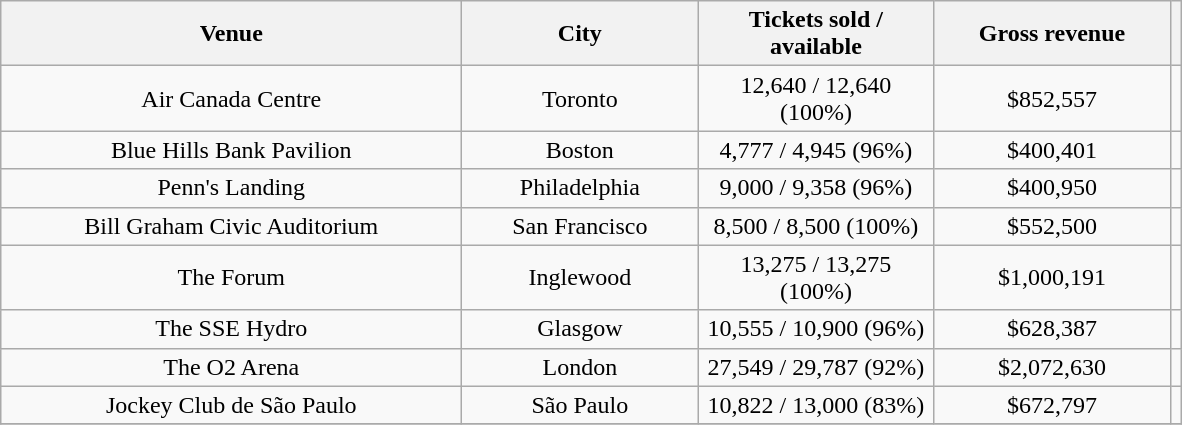<table class="wikitable" style="text-align:center">
<tr>
<th style="width:300px;">Venue</th>
<th style="width:150px;">City</th>
<th style="width:150px;">Tickets sold / available</th>
<th style="width:150px;">Gross revenue</th>
<th></th>
</tr>
<tr>
<td>Air Canada Centre</td>
<td>Toronto</td>
<td>12,640 / 12,640 (100%)</td>
<td>$852,557</td>
<td></td>
</tr>
<tr>
<td>Blue Hills Bank Pavilion</td>
<td>Boston</td>
<td>4,777 / 4,945 (96%)</td>
<td>$400,401</td>
<td></td>
</tr>
<tr>
<td>Penn's Landing</td>
<td>Philadelphia</td>
<td>9,000 / 9,358 (96%)</td>
<td>$400,950</td>
<td></td>
</tr>
<tr>
<td>Bill Graham Civic Auditorium</td>
<td>San Francisco</td>
<td>8,500 / 8,500 (100%)</td>
<td>$552,500</td>
<td></td>
</tr>
<tr>
<td>The Forum</td>
<td>Inglewood</td>
<td>13,275 / 13,275 (100%)</td>
<td>$1,000,191</td>
<td></td>
</tr>
<tr>
<td>The SSE Hydro</td>
<td>Glasgow</td>
<td>10,555 / 10,900 (96%)</td>
<td>$628,387</td>
<td></td>
</tr>
<tr>
<td>The O2 Arena</td>
<td>London</td>
<td>27,549 / 29,787 (92%)</td>
<td>$2,072,630</td>
<td></td>
</tr>
<tr>
<td>Jockey Club de São Paulo</td>
<td>São Paulo</td>
<td>10,822 / 13,000 (83%)</td>
<td>$672,797</td>
<td></td>
</tr>
<tr>
</tr>
</table>
